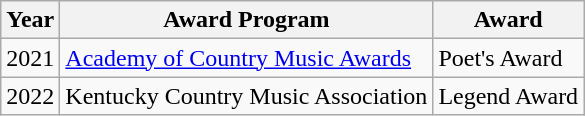<table class="wikitable">
<tr>
<th>Year</th>
<th>Award Program</th>
<th>Award</th>
</tr>
<tr>
<td>2021</td>
<td><a href='#'>Academy of Country Music Awards</a></td>
<td>Poet's Award</td>
</tr>
<tr>
<td>2022</td>
<td>Kentucky Country Music Association</td>
<td>Legend Award</td>
</tr>
</table>
